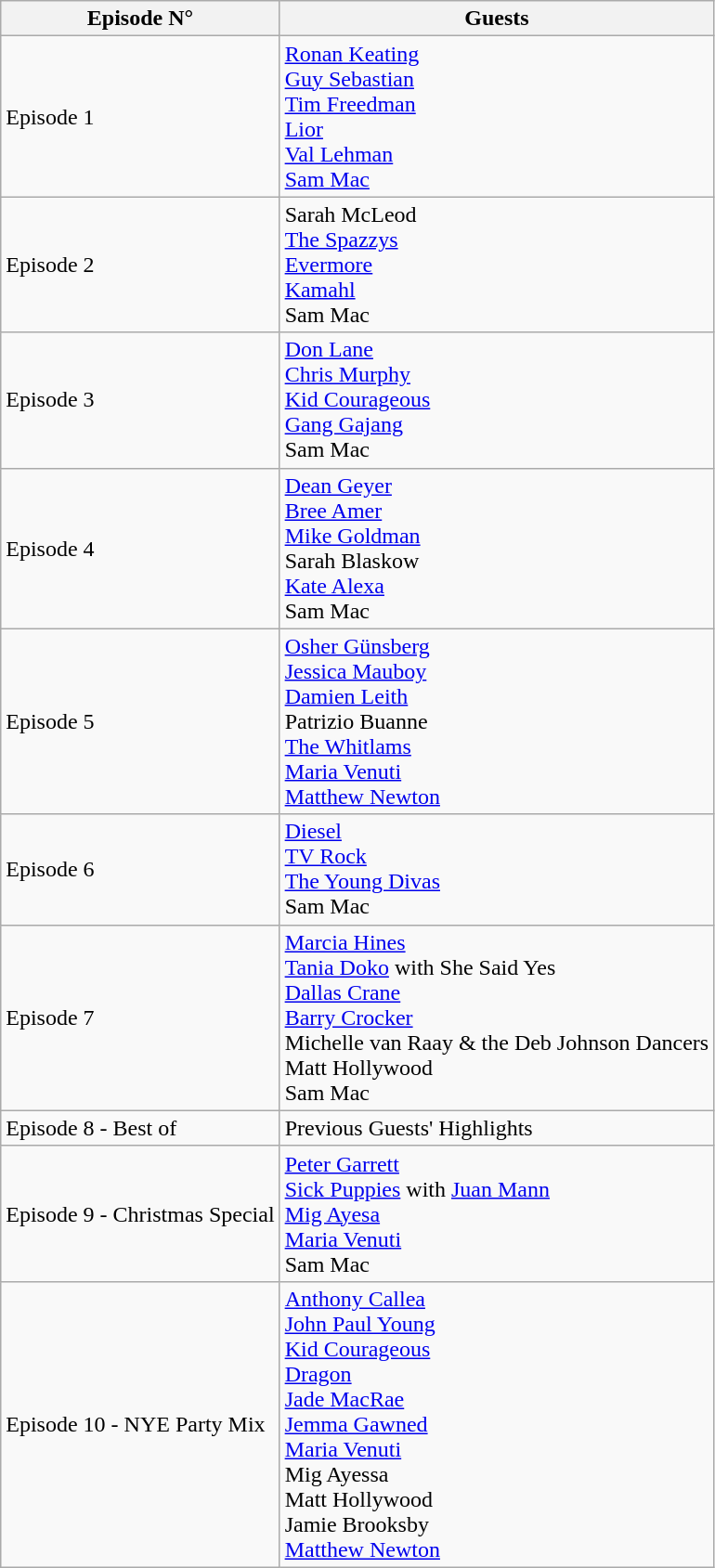<table class="wikitable">
<tr>
<th>Episode N°</th>
<th>Guests</th>
</tr>
<tr>
<td>Episode 1</td>
<td><a href='#'>Ronan Keating</a><br><a href='#'>Guy Sebastian</a><br><a href='#'>Tim Freedman</a><br><a href='#'>Lior</a><br><a href='#'>Val Lehman</a><br><a href='#'>Sam Mac</a></td>
</tr>
<tr>
<td>Episode 2</td>
<td>Sarah McLeod<br><a href='#'>The Spazzys</a><br><a href='#'>Evermore</a><br><a href='#'>Kamahl</a><br>Sam Mac</td>
</tr>
<tr>
<td>Episode 3</td>
<td><a href='#'>Don Lane</a><br><a href='#'>Chris Murphy</a><br><a href='#'>Kid Courageous</a><br><a href='#'>Gang Gajang</a><br>Sam Mac</td>
</tr>
<tr>
<td>Episode 4</td>
<td><a href='#'>Dean Geyer</a><br><a href='#'>Bree Amer</a><br><a href='#'>Mike Goldman</a><br>Sarah Blaskow<br><a href='#'>Kate Alexa</a><br>Sam Mac</td>
</tr>
<tr>
<td>Episode 5</td>
<td><a href='#'>Osher Günsberg</a><br><a href='#'>Jessica Mauboy</a><br><a href='#'>Damien Leith</a><br>Patrizio Buanne<br><a href='#'>The Whitlams</a><br><a href='#'>Maria Venuti</a><br><a href='#'>Matthew Newton</a></td>
</tr>
<tr>
<td>Episode 6</td>
<td><a href='#'>Diesel</a><br><a href='#'>TV Rock</a><br><a href='#'>The Young Divas</a><br>Sam Mac</td>
</tr>
<tr>
<td>Episode 7</td>
<td><a href='#'>Marcia Hines</a><br><a href='#'>Tania Doko</a> with She Said Yes<br><a href='#'>Dallas Crane</a><br><a href='#'>Barry Crocker</a><br>Michelle van Raay & the Deb Johnson Dancers<br>Matt Hollywood<br>Sam Mac</td>
</tr>
<tr>
<td>Episode 8 - Best of</td>
<td>Previous Guests' Highlights</td>
</tr>
<tr>
<td>Episode 9 - Christmas Special</td>
<td><a href='#'>Peter Garrett</a><br><a href='#'>Sick Puppies</a> with <a href='#'>Juan Mann</a><br><a href='#'>Mig Ayesa</a><br><a href='#'>Maria Venuti</a><br>Sam Mac</td>
</tr>
<tr>
<td>Episode 10 - NYE Party Mix</td>
<td><a href='#'>Anthony Callea</a><br><a href='#'>John Paul Young</a><br><a href='#'>Kid Courageous</a><br><a href='#'>Dragon</a><br><a href='#'>Jade MacRae</a><br><a href='#'>Jemma Gawned</a><br><a href='#'>Maria Venuti</a><br>Mig Ayessa<br>Matt Hollywood<br>Jamie Brooksby<br><a href='#'>Matthew Newton</a></td>
</tr>
</table>
